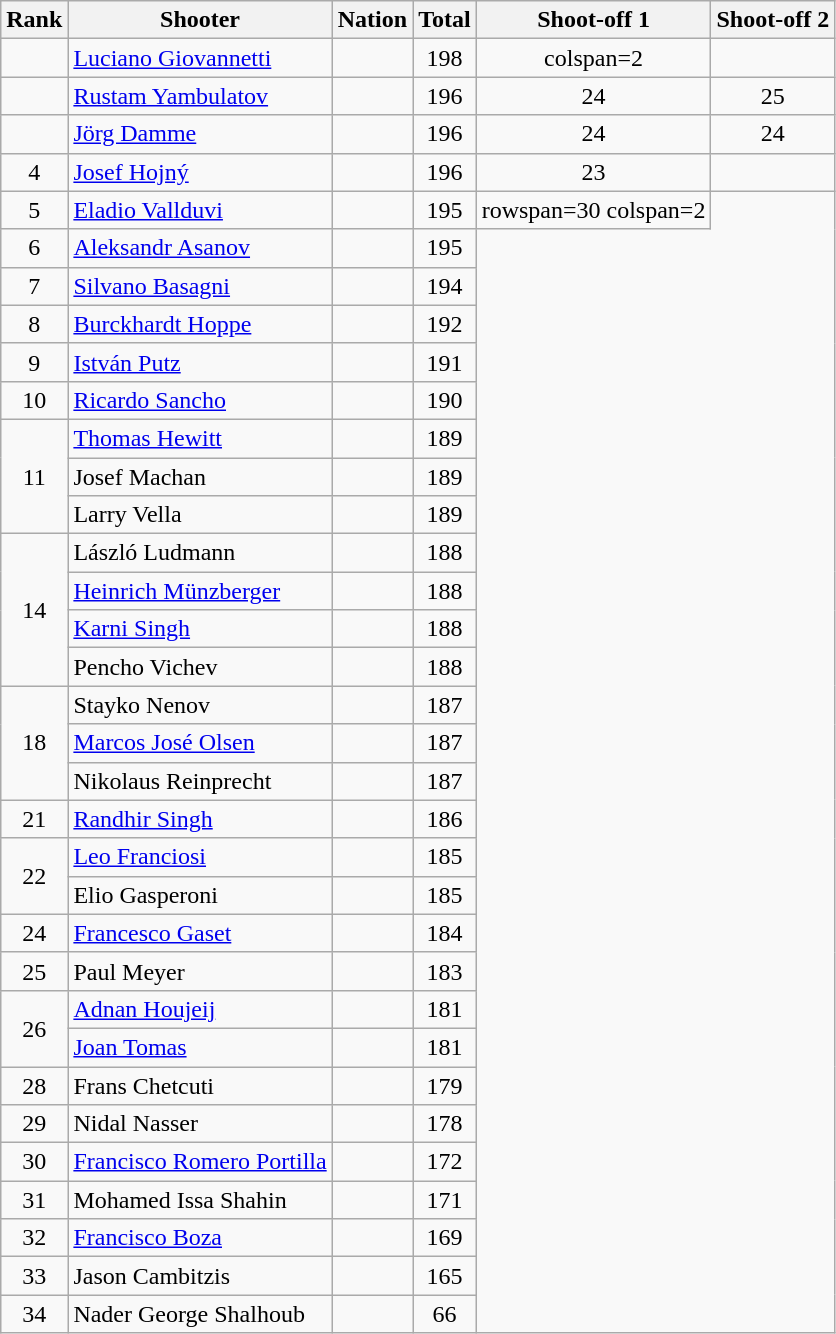<table class="wikitable sortable" style="text-align:center">
<tr>
<th>Rank</th>
<th>Shooter</th>
<th>Nation</th>
<th>Total</th>
<th>Shoot-off 1</th>
<th>Shoot-off 2</th>
</tr>
<tr>
<td></td>
<td align=left><a href='#'>Luciano Giovannetti</a></td>
<td align=left></td>
<td>198</td>
<td>colspan=2 </td>
</tr>
<tr>
<td></td>
<td align=left><a href='#'>Rustam Yambulatov</a></td>
<td align=left></td>
<td>196</td>
<td>24</td>
<td>25</td>
</tr>
<tr>
<td></td>
<td align=left><a href='#'>Jörg Damme</a></td>
<td align=left></td>
<td>196</td>
<td>24</td>
<td>24</td>
</tr>
<tr>
<td>4</td>
<td align=left><a href='#'>Josef Hojný</a></td>
<td align=left></td>
<td>196</td>
<td>23</td>
<td></td>
</tr>
<tr>
<td>5</td>
<td align=left><a href='#'>Eladio Vallduvi</a></td>
<td align=left></td>
<td>195</td>
<td>rowspan=30 colspan=2 </td>
</tr>
<tr>
<td>6</td>
<td align=left><a href='#'>Aleksandr Asanov</a></td>
<td align=left></td>
<td>195</td>
</tr>
<tr>
<td>7</td>
<td align=left><a href='#'>Silvano Basagni</a></td>
<td align=left></td>
<td>194</td>
</tr>
<tr>
<td>8</td>
<td align=left><a href='#'>Burckhardt Hoppe</a></td>
<td align=left></td>
<td>192</td>
</tr>
<tr>
<td>9</td>
<td align=left><a href='#'>István Putz</a></td>
<td align=left></td>
<td>191</td>
</tr>
<tr>
<td>10</td>
<td align=left><a href='#'>Ricardo Sancho</a></td>
<td align=left></td>
<td>190</td>
</tr>
<tr>
<td rowspan=3>11</td>
<td align=left><a href='#'>Thomas Hewitt</a></td>
<td align=left></td>
<td>189</td>
</tr>
<tr>
<td align=left>Josef Machan</td>
<td align=left></td>
<td>189</td>
</tr>
<tr>
<td align=left>Larry Vella</td>
<td align=left></td>
<td>189</td>
</tr>
<tr>
<td rowspan=4>14</td>
<td align=left>László Ludmann</td>
<td align=left></td>
<td>188</td>
</tr>
<tr>
<td align=left><a href='#'>Heinrich Münzberger</a></td>
<td align=left></td>
<td>188</td>
</tr>
<tr>
<td align=left><a href='#'>Karni Singh</a></td>
<td align=left></td>
<td>188</td>
</tr>
<tr>
<td align=left>Pencho Vichev</td>
<td align=left></td>
<td>188</td>
</tr>
<tr>
<td rowspan=3>18</td>
<td align=left>Stayko Nenov</td>
<td align=left></td>
<td>187</td>
</tr>
<tr>
<td align=left><a href='#'>Marcos José Olsen</a></td>
<td align=left></td>
<td>187</td>
</tr>
<tr>
<td align=left>Nikolaus Reinprecht</td>
<td align=left></td>
<td>187</td>
</tr>
<tr>
<td>21</td>
<td align=left><a href='#'>Randhir Singh</a></td>
<td align=left></td>
<td>186</td>
</tr>
<tr>
<td rowspan=2>22</td>
<td align=left><a href='#'>Leo Franciosi</a></td>
<td align=left></td>
<td>185</td>
</tr>
<tr>
<td align=left>Elio Gasperoni</td>
<td align=left></td>
<td>185</td>
</tr>
<tr>
<td>24</td>
<td align=left><a href='#'>Francesco Gaset</a></td>
<td align=left></td>
<td>184</td>
</tr>
<tr>
<td>25</td>
<td align=left>Paul Meyer</td>
<td align=left></td>
<td>183</td>
</tr>
<tr>
<td rowspan=2>26</td>
<td align=left><a href='#'>Adnan Houjeij</a></td>
<td align=left></td>
<td>181</td>
</tr>
<tr>
<td align=left><a href='#'>Joan Tomas</a></td>
<td align=left></td>
<td>181</td>
</tr>
<tr>
<td>28</td>
<td align=left>Frans Chetcuti</td>
<td align=left></td>
<td>179</td>
</tr>
<tr>
<td>29</td>
<td align=left>Nidal Nasser</td>
<td align=left></td>
<td>178</td>
</tr>
<tr>
<td>30</td>
<td align=left><a href='#'>Francisco Romero Portilla</a></td>
<td align=left></td>
<td>172</td>
</tr>
<tr>
<td>31</td>
<td align=left>Mohamed Issa Shahin</td>
<td align=left></td>
<td>171</td>
</tr>
<tr>
<td>32</td>
<td align=left><a href='#'>Francisco Boza</a></td>
<td align=left></td>
<td>169</td>
</tr>
<tr>
<td>33</td>
<td align=left>Jason Cambitzis</td>
<td align=left></td>
<td>165</td>
</tr>
<tr>
<td>34</td>
<td align=left>Nader George Shalhoub</td>
<td align=left></td>
<td>66</td>
</tr>
</table>
